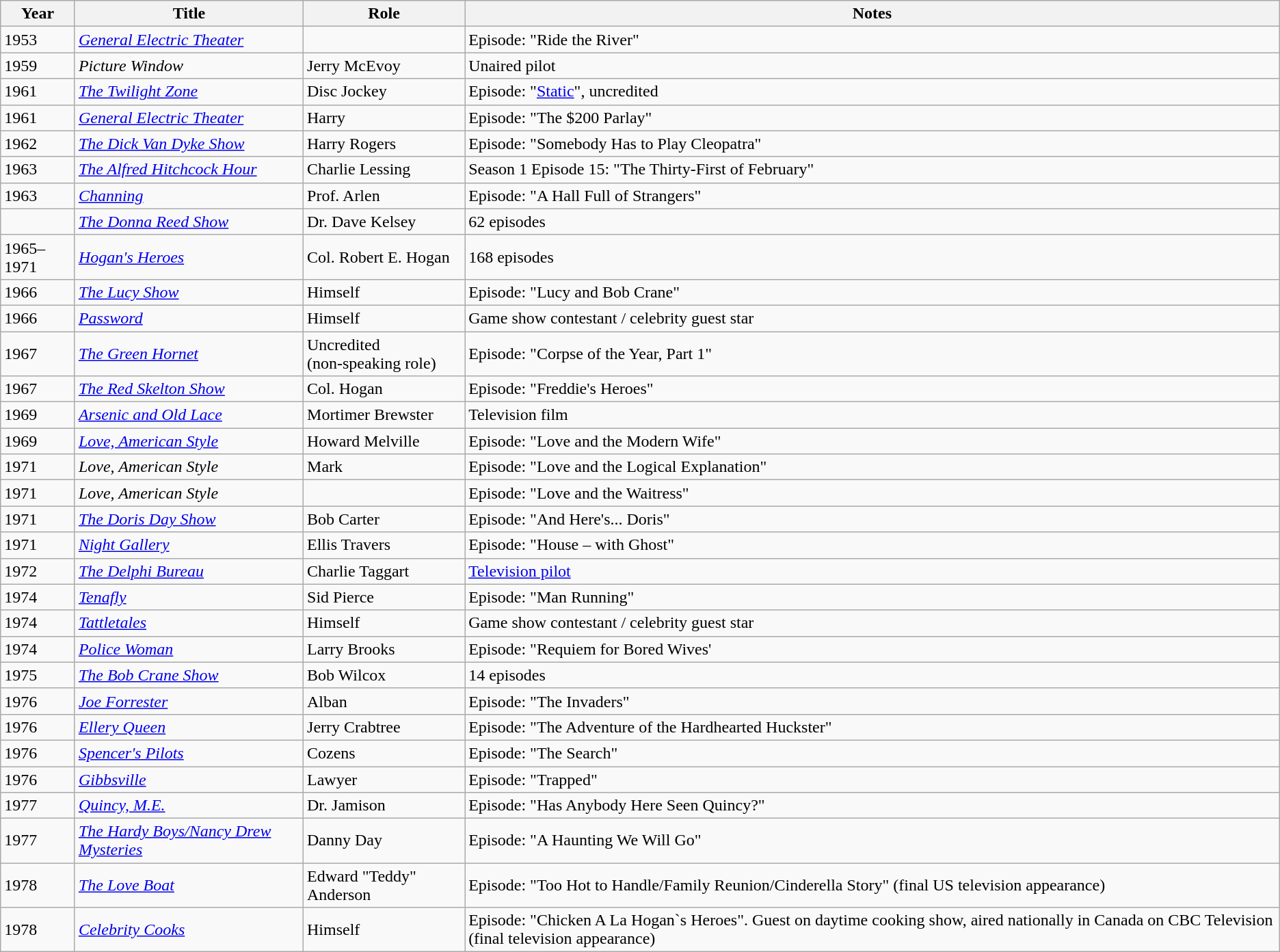<table class="wikitable sortable">
<tr>
<th>Year</th>
<th>Title</th>
<th>Role</th>
<th class="unsortable">Notes</th>
</tr>
<tr>
<td>1953</td>
<td><em><a href='#'>General Electric Theater</a></em></td>
<td></td>
<td>Episode: "Ride the River"</td>
</tr>
<tr>
<td>1959</td>
<td><em>Picture Window</em></td>
<td>Jerry McEvoy</td>
<td>Unaired pilot</td>
</tr>
<tr>
<td>1961</td>
<td><em><a href='#'>The Twilight Zone</a></em></td>
<td>Disc Jockey</td>
<td>Episode: "<a href='#'>Static</a>", uncredited</td>
</tr>
<tr>
<td>1961</td>
<td><em><a href='#'>General Electric Theater</a></em></td>
<td>Harry</td>
<td>Episode: "The $200 Parlay"</td>
</tr>
<tr>
<td>1962</td>
<td><em><a href='#'>The Dick Van Dyke Show</a></em></td>
<td>Harry Rogers</td>
<td>Episode: "Somebody Has to Play Cleopatra"</td>
</tr>
<tr>
<td>1963</td>
<td><em><a href='#'>The Alfred Hitchcock Hour</a></em></td>
<td>Charlie Lessing</td>
<td>Season 1 Episode 15: "The Thirty-First of February"</td>
</tr>
<tr>
<td>1963</td>
<td><em><a href='#'>Channing</a></em></td>
<td>Prof. Arlen</td>
<td>Episode: "A Hall Full of Strangers"</td>
</tr>
<tr>
<td></td>
<td><em><a href='#'>The Donna Reed Show</a></em></td>
<td>Dr. Dave Kelsey</td>
<td>62 episodes</td>
</tr>
<tr>
<td>1965–1971</td>
<td><em><a href='#'>Hogan's Heroes</a></em></td>
<td>Col. Robert E. Hogan</td>
<td>168 episodes</td>
</tr>
<tr>
<td>1966</td>
<td><em><a href='#'>The Lucy Show</a></em></td>
<td>Himself</td>
<td>Episode: "Lucy and Bob Crane"</td>
</tr>
<tr>
<td>1966</td>
<td><em><a href='#'>Password</a></em></td>
<td>Himself</td>
<td>Game show contestant / celebrity guest star</td>
</tr>
<tr>
<td>1967</td>
<td><em><a href='#'>The Green Hornet</a></em></td>
<td>Uncredited<br>(non-speaking role)</td>
<td>Episode: "Corpse of the Year, Part 1"</td>
</tr>
<tr>
<td>1967</td>
<td><em><a href='#'>The Red Skelton Show</a></em></td>
<td>Col. Hogan</td>
<td>Episode: "Freddie's Heroes"</td>
</tr>
<tr>
<td>1969</td>
<td><em><a href='#'>Arsenic and Old Lace</a></em></td>
<td>Mortimer Brewster</td>
<td>Television film</td>
</tr>
<tr>
<td>1969</td>
<td><em><a href='#'>Love, American Style</a></em></td>
<td>Howard Melville</td>
<td>Episode: "Love and the Modern Wife"</td>
</tr>
<tr>
<td>1971</td>
<td><em>Love, American Style</em></td>
<td>Mark</td>
<td>Episode: "Love and the Logical Explanation"</td>
</tr>
<tr>
<td>1971</td>
<td><em>Love, American Style</em></td>
<td></td>
<td>Episode: "Love and the Waitress"</td>
</tr>
<tr>
<td>1971</td>
<td><em><a href='#'>The Doris Day Show</a></em></td>
<td>Bob Carter</td>
<td>Episode: "And Here's... Doris"</td>
</tr>
<tr>
<td>1971</td>
<td><em><a href='#'>Night Gallery</a></em></td>
<td>Ellis Travers</td>
<td>Episode: "House – with Ghost"</td>
</tr>
<tr>
<td>1972</td>
<td><em><a href='#'>The Delphi Bureau</a></em></td>
<td>Charlie Taggart</td>
<td><a href='#'>Television pilot</a></td>
</tr>
<tr>
<td>1974</td>
<td><em><a href='#'>Tenafly</a></em></td>
<td>Sid Pierce</td>
<td>Episode: "Man Running"</td>
</tr>
<tr>
<td>1974</td>
<td><em><a href='#'>Tattletales</a></em></td>
<td>Himself</td>
<td>Game show contestant / celebrity guest star</td>
</tr>
<tr>
<td>1974</td>
<td><em><a href='#'>Police Woman</a></em></td>
<td>Larry Brooks</td>
<td>Episode: "Requiem for Bored Wives'</td>
</tr>
<tr>
<td>1975</td>
<td><em><a href='#'>The Bob Crane Show</a></em></td>
<td>Bob Wilcox</td>
<td>14 episodes</td>
</tr>
<tr>
<td>1976</td>
<td><em><a href='#'>Joe Forrester</a></em></td>
<td>Alban</td>
<td>Episode: "The Invaders"</td>
</tr>
<tr>
<td>1976</td>
<td><em><a href='#'>Ellery Queen</a></em></td>
<td>Jerry Crabtree</td>
<td>Episode: "The Adventure of the Hardhearted Huckster"</td>
</tr>
<tr>
<td>1976</td>
<td><em><a href='#'>Spencer's Pilots</a></em></td>
<td>Cozens</td>
<td>Episode: "The Search"</td>
</tr>
<tr>
<td>1976</td>
<td><em><a href='#'>Gibbsville</a></em></td>
<td>Lawyer</td>
<td>Episode: "Trapped"</td>
</tr>
<tr>
<td>1977</td>
<td><em><a href='#'>Quincy, M.E.</a></em></td>
<td>Dr. Jamison</td>
<td>Episode: "Has Anybody Here Seen Quincy?"</td>
</tr>
<tr>
<td>1977</td>
<td><em><a href='#'>The Hardy Boys/Nancy Drew Mysteries</a></em></td>
<td>Danny Day</td>
<td>Episode: "A Haunting We Will Go"</td>
</tr>
<tr>
<td>1978</td>
<td><em><a href='#'>The Love Boat</a></em></td>
<td>Edward "Teddy" Anderson</td>
<td>Episode: "Too Hot to Handle/Family Reunion/Cinderella Story" (final US television appearance)</td>
</tr>
<tr>
<td>1978</td>
<td><em><a href='#'>Celebrity Cooks</a></em></td>
<td>Himself</td>
<td>Episode: "Chicken A La Hogan`s Heroes". Guest on daytime cooking show, aired nationally in Canada on CBC Television (final television appearance)</td>
</tr>
</table>
